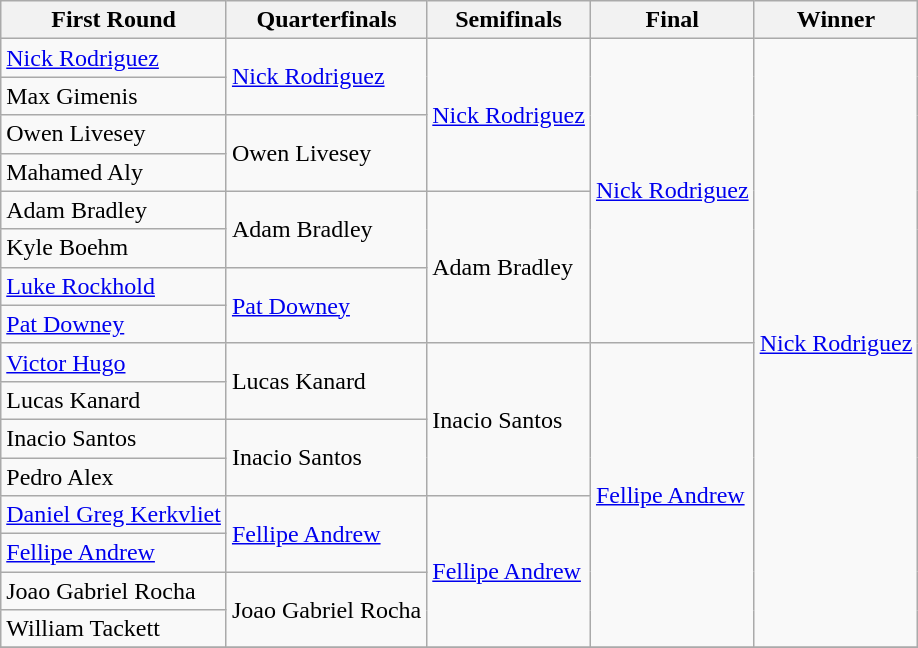<table class="wikitable">
<tr>
<th>First Round</th>
<th>Quarterfinals</th>
<th>Semifinals</th>
<th>Final</th>
<th>Winner</th>
</tr>
<tr>
<td> <a href='#'>Nick Rodriguez</a></td>
<td rowspan="2"> <a href='#'>Nick Rodriguez</a></td>
<td rowspan="4"> <a href='#'>Nick Rodriguez</a></td>
<td rowspan="8"> <a href='#'>Nick Rodriguez</a></td>
<td rowspan="16"> <a href='#'>Nick Rodriguez</a></td>
</tr>
<tr>
<td> Max Gimenis</td>
</tr>
<tr>
<td> Owen Livesey</td>
<td rowspan="2"> Owen Livesey</td>
</tr>
<tr>
<td> Mahamed Aly</td>
</tr>
<tr>
<td> Adam Bradley</td>
<td rowspan="2"> Adam Bradley</td>
<td rowspan="4"> Adam Bradley</td>
</tr>
<tr>
<td> Kyle Boehm</td>
</tr>
<tr>
<td> <a href='#'>Luke Rockhold</a></td>
<td rowspan="2"> <a href='#'>Pat Downey</a></td>
</tr>
<tr>
<td> <a href='#'>Pat Downey</a></td>
</tr>
<tr>
<td> <a href='#'>Victor Hugo</a></td>
<td rowspan="2"> Lucas Kanard</td>
<td rowspan="4"> Inacio Santos</td>
<td rowspan="8"> <a href='#'>Fellipe Andrew</a></td>
</tr>
<tr>
<td> Lucas Kanard</td>
</tr>
<tr>
<td> Inacio Santos</td>
<td rowspan="2"> Inacio Santos</td>
</tr>
<tr>
<td> Pedro Alex</td>
</tr>
<tr>
<td> <a href='#'>Daniel Greg Kerkvliet</a></td>
<td rowspan="2"> <a href='#'>Fellipe Andrew</a></td>
<td rowspan="4"> <a href='#'>Fellipe Andrew</a></td>
</tr>
<tr>
<td> <a href='#'>Fellipe Andrew</a></td>
</tr>
<tr>
<td> Joao Gabriel Rocha</td>
<td rowspan="2"> Joao Gabriel Rocha</td>
</tr>
<tr>
<td> William Tackett</td>
</tr>
<tr>
</tr>
</table>
